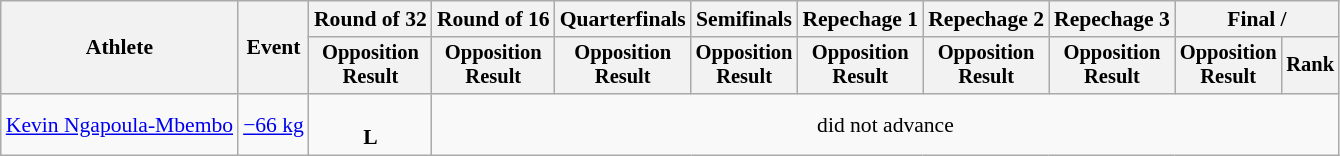<table class="wikitable" style="font-size:90%">
<tr>
<th rowspan="2">Athlete</th>
<th rowspan="2">Event</th>
<th>Round of 32</th>
<th>Round of 16</th>
<th>Quarterfinals</th>
<th>Semifinals</th>
<th>Repechage 1</th>
<th>Repechage 2</th>
<th>Repechage 3</th>
<th colspan=2>Final / </th>
</tr>
<tr style="font-size:95%">
<th>Opposition<br>Result</th>
<th>Opposition<br>Result</th>
<th>Opposition<br>Result</th>
<th>Opposition<br>Result</th>
<th>Opposition<br>Result</th>
<th>Opposition<br>Result</th>
<th>Opposition<br>Result</th>
<th>Opposition<br>Result</th>
<th>Rank</th>
</tr>
<tr align=center>
<td align=left><a href='#'>Kevin Ngapoula-Mbembo</a></td>
<td align=left><a href='#'>−66 kg</a></td>
<td><br><strong>L</strong></td>
<td colspan=9>did not advance</td>
</tr>
</table>
